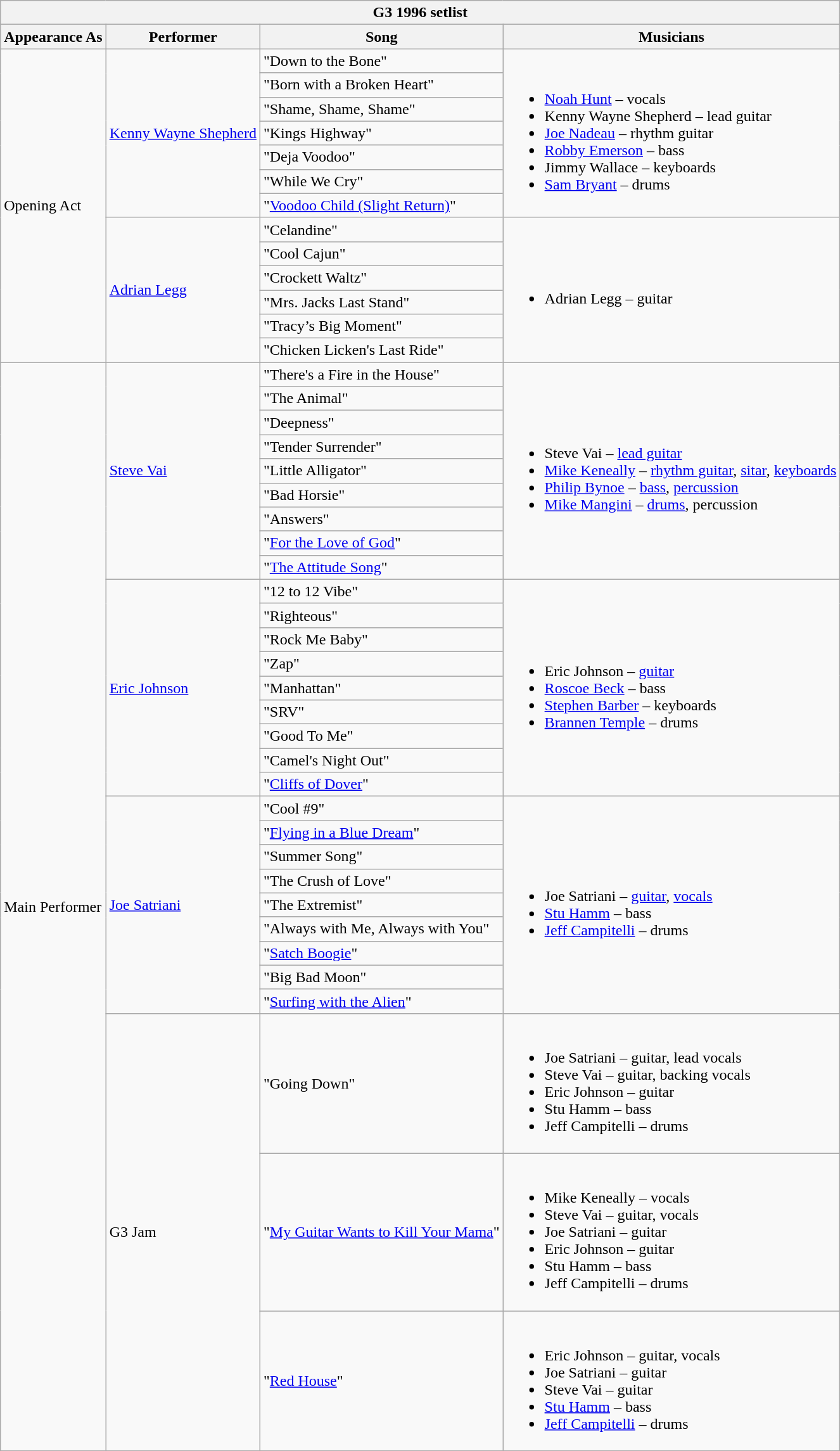<table class="wikitable collapsible collapsed">
<tr>
<th colspan="4">G3 1996 setlist</th>
</tr>
<tr>
<th>Appearance As</th>
<th>Performer</th>
<th>Song</th>
<th>Musicians</th>
</tr>
<tr>
<td rowspan=13>Opening Act</td>
<td rowspan=7><a href='#'>Kenny Wayne Shepherd</a></td>
<td>"Down to the Bone"</td>
<td rowspan=7><br><ul><li><a href='#'>Noah Hunt</a> – vocals</li><li>Kenny Wayne Shepherd – lead guitar</li><li><a href='#'>Joe Nadeau</a> – rhythm guitar</li><li><a href='#'>Robby Emerson</a> – bass</li><li>Jimmy Wallace – keyboards</li><li><a href='#'>Sam Bryant</a> – drums</li></ul></td>
</tr>
<tr>
<td>"Born with a Broken Heart"</td>
</tr>
<tr>
<td>"Shame, Shame, Shame"</td>
</tr>
<tr>
<td>"Kings Highway"</td>
</tr>
<tr>
<td>"Deja Voodoo"</td>
</tr>
<tr>
<td>"While We Cry"</td>
</tr>
<tr>
<td>"<a href='#'>Voodoo Child (Slight Return)</a>"</td>
</tr>
<tr>
<td rowspan=6><a href='#'>Adrian Legg</a></td>
<td>"Celandine"</td>
<td rowspan=6><br><ul><li>Adrian Legg – guitar</li></ul></td>
</tr>
<tr>
<td>"Cool Cajun"</td>
</tr>
<tr>
<td>"Crockett Waltz"</td>
</tr>
<tr>
<td>"Mrs. Jacks Last Stand"</td>
</tr>
<tr>
<td>"Tracy’s Big Moment"</td>
</tr>
<tr>
<td>"Chicken Licken's Last Ride"</td>
</tr>
<tr>
<td rowspan=30>Main Performer</td>
<td rowspan=9><a href='#'>Steve Vai</a></td>
<td>"There's a Fire in the House"</td>
<td rowspan=9><br><ul><li>Steve Vai – <a href='#'>lead guitar</a></li><li><a href='#'>Mike Keneally</a> – <a href='#'>rhythm guitar</a>, <a href='#'>sitar</a>, <a href='#'>keyboards</a></li><li><a href='#'>Philip Bynoe</a> – <a href='#'>bass</a>, <a href='#'>percussion</a></li><li><a href='#'>Mike Mangini</a> – <a href='#'>drums</a>, percussion</li></ul></td>
</tr>
<tr>
<td>"The Animal"</td>
</tr>
<tr>
<td>"Deepness"</td>
</tr>
<tr>
<td>"Tender Surrender"</td>
</tr>
<tr>
<td>"Little Alligator"</td>
</tr>
<tr>
<td>"Bad Horsie"</td>
</tr>
<tr>
<td>"Answers"</td>
</tr>
<tr>
<td>"<a href='#'>For the Love of God</a>"</td>
</tr>
<tr>
<td>"<a href='#'>The Attitude Song</a>"</td>
</tr>
<tr>
<td rowspan=9><a href='#'>Eric Johnson</a></td>
<td>"12 to 12 Vibe"</td>
<td rowspan=9><br><ul><li>Eric Johnson – <a href='#'>guitar</a></li><li><a href='#'>Roscoe Beck</a> – bass</li><li><a href='#'>Stephen Barber</a> – keyboards</li><li><a href='#'>Brannen Temple</a> – drums</li></ul></td>
</tr>
<tr>
<td>"Righteous"</td>
</tr>
<tr>
<td>"Rock Me Baby"</td>
</tr>
<tr>
<td>"Zap"</td>
</tr>
<tr>
<td>"Manhattan"</td>
</tr>
<tr>
<td>"SRV"</td>
</tr>
<tr>
<td>"Good To Me"</td>
</tr>
<tr>
<td>"Camel's Night Out"</td>
</tr>
<tr>
<td>"<a href='#'>Cliffs of Dover</a>"</td>
</tr>
<tr>
<td rowspan=9><a href='#'>Joe Satriani</a></td>
<td>"Cool #9"</td>
<td rowspan=9><br><ul><li>Joe Satriani – <a href='#'>guitar</a>, <a href='#'>vocals</a></li><li><a href='#'>Stu Hamm</a> – bass</li><li><a href='#'>Jeff Campitelli</a> – drums</li></ul></td>
</tr>
<tr>
<td>"<a href='#'>Flying in a Blue Dream</a>"</td>
</tr>
<tr>
<td>"Summer Song"</td>
</tr>
<tr>
<td>"The Crush of Love"</td>
</tr>
<tr>
<td>"The Extremist"</td>
</tr>
<tr>
<td>"Always with Me, Always with You"</td>
</tr>
<tr>
<td>"<a href='#'>Satch Boogie</a>"</td>
</tr>
<tr>
<td>"Big Bad Moon"</td>
</tr>
<tr>
<td>"<a href='#'>Surfing with the Alien</a>"</td>
</tr>
<tr>
<td rowspan=3>G3 Jam</td>
<td>"Going Down"</td>
<td><br><ul><li>Joe Satriani – guitar, lead vocals</li><li>Steve Vai – guitar, backing vocals</li><li>Eric Johnson – guitar</li><li>Stu Hamm – bass</li><li>Jeff Campitelli – drums</li></ul></td>
</tr>
<tr>
<td>"<a href='#'>My Guitar Wants to Kill Your Mama</a>"</td>
<td><br><ul><li>Mike Keneally – vocals</li><li>Steve Vai – guitar, vocals</li><li>Joe Satriani – guitar</li><li>Eric Johnson – guitar</li><li>Stu Hamm – bass</li><li>Jeff Campitelli – drums</li></ul></td>
</tr>
<tr>
<td>"<a href='#'>Red House</a>"</td>
<td><br><ul><li>Eric Johnson – guitar, vocals</li><li>Joe Satriani – guitar</li><li>Steve Vai – guitar</li><li><a href='#'>Stu Hamm</a> – bass</li><li><a href='#'>Jeff Campitelli</a> – drums</li></ul></td>
</tr>
</table>
